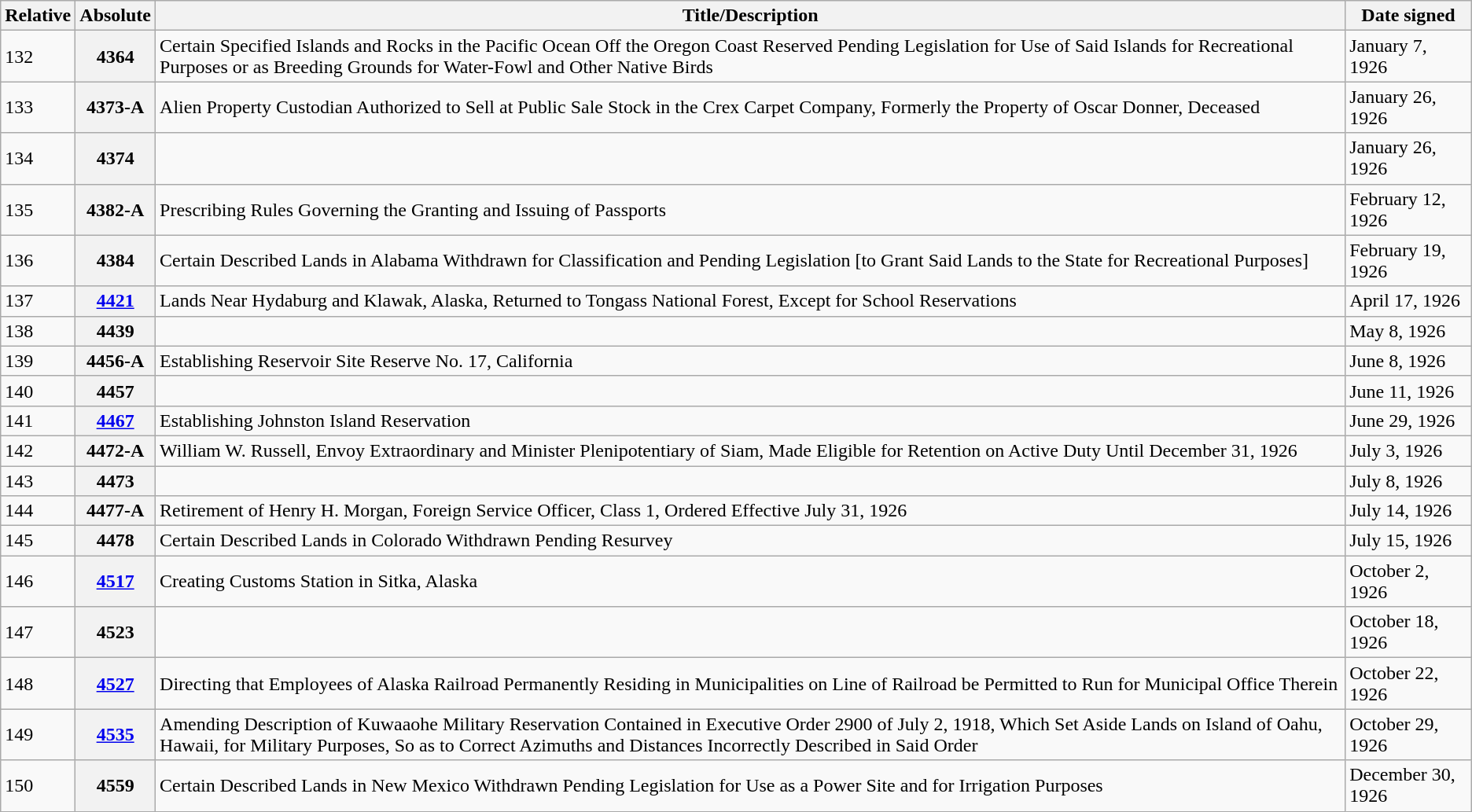<table class="wikitable">
<tr>
<th>Relative </th>
<th>Absolute </th>
<th>Title/Description</th>
<th>Date signed</th>
</tr>
<tr>
<td>132</td>
<th>4364</th>
<td>Certain Specified Islands and Rocks in the Pacific Ocean Off the Oregon Coast Reserved Pending Legislation for Use of Said Islands for Recreational Purposes or as Breeding Grounds for Water-Fowl and Other Native Birds</td>
<td>January 7, 1926</td>
</tr>
<tr>
<td>133</td>
<th>4373-A</th>
<td>Alien Property Custodian Authorized to Sell at Public Sale Stock in the Crex Carpet Company, Formerly the Property of Oscar Donner, Deceased</td>
<td>January 26, 1926</td>
</tr>
<tr>
<td>134</td>
<th>4374</th>
<td></td>
<td>January 26, 1926</td>
</tr>
<tr>
<td>135</td>
<th>4382-A</th>
<td>Prescribing Rules Governing the Granting and Issuing of Passports</td>
<td>February 12, 1926</td>
</tr>
<tr>
<td>136</td>
<th>4384</th>
<td>Certain Described Lands in Alabama Withdrawn for Classification and Pending Legislation [to Grant Said Lands to the State for Recreational Purposes]</td>
<td>February 19, 1926</td>
</tr>
<tr>
<td>137</td>
<th><a href='#'>4421</a></th>
<td>Lands Near Hydaburg and Klawak, Alaska, Returned to Tongass National Forest, Except for School Reservations</td>
<td>April 17, 1926</td>
</tr>
<tr>
<td>138</td>
<th>4439</th>
<td></td>
<td>May 8, 1926</td>
</tr>
<tr>
<td>139</td>
<th>4456-A</th>
<td>Establishing Reservoir Site Reserve No. 17, California</td>
<td>June 8, 1926</td>
</tr>
<tr>
<td>140</td>
<th>4457</th>
<td></td>
<td>June 11, 1926</td>
</tr>
<tr>
<td>141</td>
<th><a href='#'>4467</a></th>
<td>Establishing Johnston Island Reservation</td>
<td>June 29, 1926</td>
</tr>
<tr>
<td>142</td>
<th>4472-A</th>
<td>William W. Russell, Envoy Extraordinary and Minister Plenipotentiary of Siam, Made Eligible for Retention on Active Duty Until December 31, 1926</td>
<td>July 3, 1926</td>
</tr>
<tr>
<td>143</td>
<th>4473</th>
<td></td>
<td>July 8, 1926</td>
</tr>
<tr>
<td>144</td>
<th>4477-A</th>
<td>Retirement of Henry H. Morgan, Foreign Service Officer, Class 1, Ordered Effective July 31, 1926</td>
<td>July 14, 1926</td>
</tr>
<tr>
<td>145</td>
<th>4478</th>
<td>Certain Described Lands in Colorado Withdrawn Pending Resurvey</td>
<td>July 15, 1926</td>
</tr>
<tr>
<td>146</td>
<th><a href='#'>4517</a></th>
<td>Creating Customs Station in Sitka, Alaska</td>
<td>October 2, 1926</td>
</tr>
<tr>
<td>147</td>
<th>4523</th>
<td></td>
<td>October 18, 1926</td>
</tr>
<tr>
<td>148</td>
<th><a href='#'>4527</a></th>
<td>Directing that Employees of Alaska Railroad Permanently Residing in Municipalities on Line of Railroad be Permitted to Run for Municipal Office Therein</td>
<td>October 22, 1926</td>
</tr>
<tr>
<td>149</td>
<th><a href='#'>4535</a></th>
<td>Amending Description of Kuwaaohe Military Reservation Contained in Executive Order 2900 of July 2, 1918, Which Set Aside Lands on Island of Oahu, Hawaii, for Military Purposes, So as to Correct Azimuths and Distances Incorrectly Described in Said Order</td>
<td>October 29, 1926</td>
</tr>
<tr>
<td>150</td>
<th>4559</th>
<td>Certain Described Lands in New Mexico Withdrawn Pending Legislation for Use as a Power Site and for Irrigation Purposes</td>
<td>December 30, 1926</td>
</tr>
</table>
